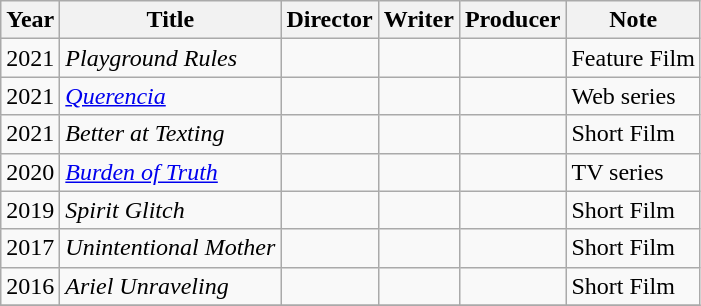<table class="wikitable sortable">
<tr>
<th>Year</th>
<th>Title</th>
<th>Director</th>
<th>Writer</th>
<th>Producer</th>
<th>Note</th>
</tr>
<tr>
<td>2021</td>
<td><em>Playground Rules</em></td>
<td style="text-align:center;"></td>
<td style="text-align:center;"></td>
<td style="text-align:center;"></td>
<td>Feature Film</td>
</tr>
<tr>
<td>2021</td>
<td><em><a href='#'>Querencia</a></em></td>
<td style="text-align:center;"></td>
<td style="text-align:center;"></td>
<td style="text-align:center;"></td>
<td>Web series</td>
</tr>
<tr>
<td>2021</td>
<td><em>Better at Texting</em></td>
<td style="text-align:center;"></td>
<td style="text-align:center;"></td>
<td style="text-align:center;"></td>
<td>Short Film</td>
</tr>
<tr>
<td>2020</td>
<td><em><a href='#'>Burden of Truth</a></em></td>
<td style="text-align:center;"></td>
<td style="text-align:center;"></td>
<td style="text-align:center;"></td>
<td>TV series</td>
</tr>
<tr>
<td>2019</td>
<td><em>Spirit Glitch</em></td>
<td style="text-align:center;"></td>
<td style="text-align:center;"></td>
<td style="text-align:center;"></td>
<td>Short Film</td>
</tr>
<tr>
<td>2017</td>
<td><em>Unintentional Mother</em></td>
<td style="text-align:center;"></td>
<td style="text-align:center;"></td>
<td style="text-align:center;"></td>
<td>Short Film</td>
</tr>
<tr>
<td>2016</td>
<td><em>Ariel Unraveling</em></td>
<td style="text-align:center;"></td>
<td style="text-align:center;"></td>
<td style="text-align:center;"></td>
<td>Short Film</td>
</tr>
<tr>
</tr>
</table>
